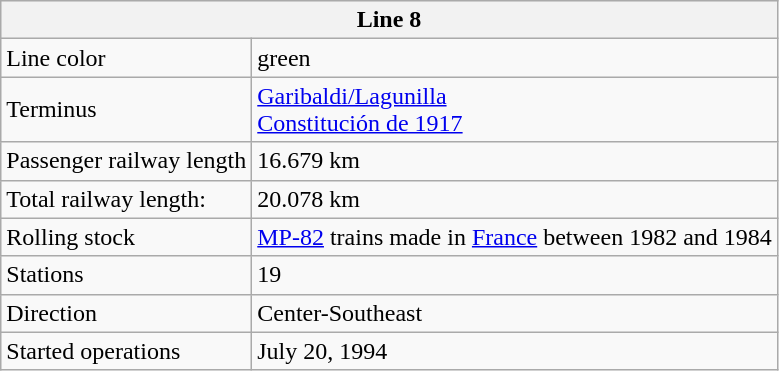<table class="wikitable">
<tr style="background:#efefef;">
<th Colspan=2>Line 8</th>
</tr>
<tr>
<td>Line color</td>
<td>green</td>
</tr>
<tr>
<td>Terminus</td>
<td><a href='#'>Garibaldi/Lagunilla</a> <br><a href='#'>Constitución de 1917</a></td>
</tr>
<tr>
<td>Passenger railway length</td>
<td>16.679 km</td>
</tr>
<tr>
<td>Total railway length:</td>
<td>20.078 km</td>
</tr>
<tr>
<td>Rolling stock</td>
<td><a href='#'>MP-82</a> trains made in <a href='#'>France</a> between 1982 and 1984</td>
</tr>
<tr>
<td>Stations</td>
<td>19</td>
</tr>
<tr>
<td>Direction</td>
<td>Center-Southeast</td>
</tr>
<tr>
<td>Started operations</td>
<td>July 20, 1994</td>
</tr>
</table>
